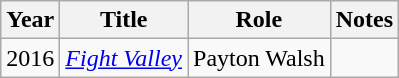<table class="wikitable sortable">
<tr>
<th class="unsortable">Year</th>
<th class="unsortable">Title</th>
<th class="unsortable">Role</th>
<th class="unsortable">Notes</th>
</tr>
<tr>
<td>2016</td>
<td><em><a href='#'>Fight Valley</a></em></td>
<td>Payton Walsh</td>
<td></td>
</tr>
</table>
